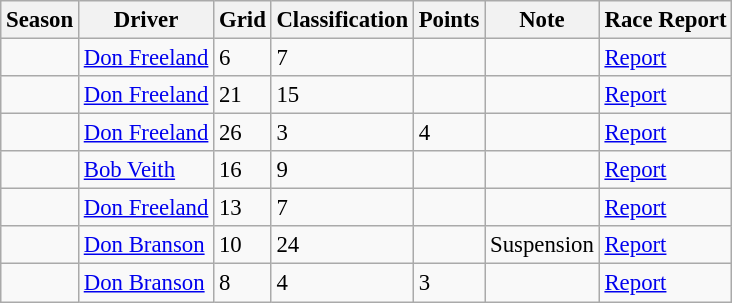<table class="wikitable" style="font-size: 95%;">
<tr>
<th>Season</th>
<th>Driver</th>
<th>Grid</th>
<th>Classification</th>
<th>Points</th>
<th>Note</th>
<th>Race Report</th>
</tr>
<tr>
<td></td>
<td><a href='#'>Don Freeland</a></td>
<td>6</td>
<td>7</td>
<td></td>
<td></td>
<td><a href='#'>Report</a></td>
</tr>
<tr>
<td></td>
<td><a href='#'>Don Freeland</a></td>
<td>21</td>
<td>15</td>
<td></td>
<td></td>
<td><a href='#'>Report</a></td>
</tr>
<tr>
<td></td>
<td><a href='#'>Don Freeland</a></td>
<td>26</td>
<td>3</td>
<td>4</td>
<td></td>
<td><a href='#'>Report</a></td>
</tr>
<tr>
<td></td>
<td><a href='#'>Bob Veith</a></td>
<td>16</td>
<td>9</td>
<td></td>
<td></td>
<td><a href='#'>Report</a></td>
</tr>
<tr>
<td></td>
<td><a href='#'>Don Freeland</a></td>
<td>13</td>
<td>7</td>
<td></td>
<td></td>
<td><a href='#'>Report</a></td>
</tr>
<tr>
<td></td>
<td><a href='#'>Don Branson</a></td>
<td>10</td>
<td>24</td>
<td></td>
<td>Suspension</td>
<td><a href='#'>Report</a></td>
</tr>
<tr>
<td></td>
<td><a href='#'>Don Branson</a></td>
<td>8</td>
<td>4</td>
<td>3</td>
<td></td>
<td><a href='#'>Report</a></td>
</tr>
</table>
